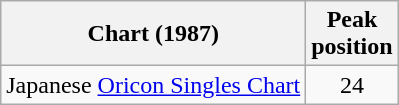<table class="wikitable">
<tr>
<th>Chart (1987)</th>
<th>Peak<br>position</th>
</tr>
<tr>
<td>Japanese <a href='#'>Oricon Singles Chart</a></td>
<td align="center">24</td>
</tr>
</table>
